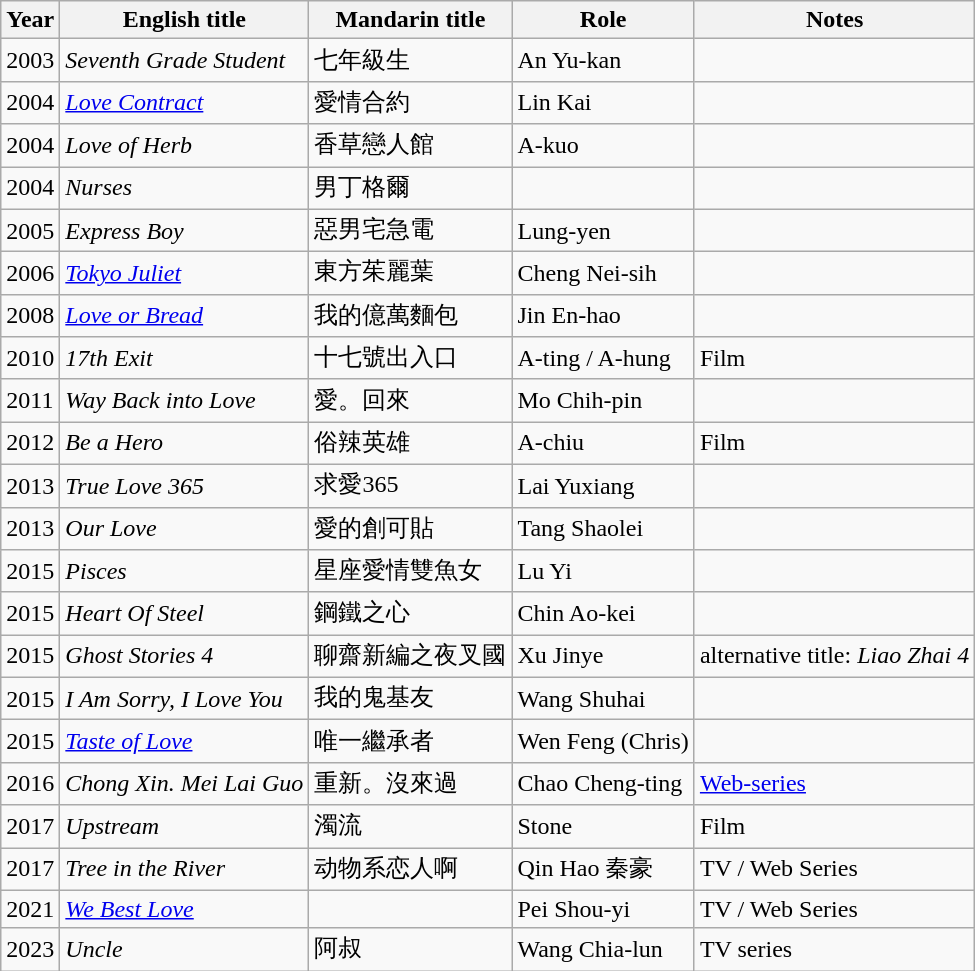<table class="wikitable sortable">
<tr>
<th>Year</th>
<th>English title</th>
<th>Mandarin title</th>
<th>Role</th>
<th class="unsortable">Notes</th>
</tr>
<tr>
<td>2003</td>
<td><em>Seventh Grade Student</em></td>
<td>七年級生</td>
<td>An Yu-kan</td>
<td></td>
</tr>
<tr>
<td>2004</td>
<td><em><a href='#'>Love Contract</a></em></td>
<td>愛情合約</td>
<td>Lin Kai</td>
<td></td>
</tr>
<tr>
<td>2004</td>
<td><em>Love of Herb</em></td>
<td>香草戀人館</td>
<td>A-kuo</td>
<td></td>
</tr>
<tr>
<td>2004</td>
<td><em>Nurses</em></td>
<td>男丁格爾</td>
<td></td>
<td></td>
</tr>
<tr>
<td>2005</td>
<td><em>Express Boy</em></td>
<td>惡男宅急電</td>
<td>Lung-yen</td>
<td></td>
</tr>
<tr>
<td>2006</td>
<td><em><a href='#'>Tokyo Juliet</a></em></td>
<td>東方茱麗葉</td>
<td>Cheng Nei-sih</td>
<td></td>
</tr>
<tr>
<td>2008</td>
<td><em><a href='#'>Love or Bread</a></em></td>
<td>我的億萬麵包</td>
<td>Jin En-hao</td>
<td></td>
</tr>
<tr>
<td>2010</td>
<td><em>17th Exit</em></td>
<td>十七號出入口</td>
<td>A-ting / A-hung</td>
<td>Film</td>
</tr>
<tr>
<td>2011</td>
<td><em>Way Back into Love</em></td>
<td>愛。回來</td>
<td>Mo Chih-pin</td>
<td></td>
</tr>
<tr>
<td>2012</td>
<td><em>Be a Hero</em></td>
<td>俗辣英雄</td>
<td>A-chiu</td>
<td>Film</td>
</tr>
<tr>
<td>2013</td>
<td><em>True Love 365</em></td>
<td>求愛365</td>
<td>Lai Yuxiang</td>
<td></td>
</tr>
<tr>
<td>2013</td>
<td><em>Our Love</em></td>
<td>愛的創可貼</td>
<td>Tang Shaolei</td>
<td></td>
</tr>
<tr>
<td>2015</td>
<td><em>Pisces</em></td>
<td>星座愛情雙魚女</td>
<td>Lu Yi</td>
<td></td>
</tr>
<tr>
<td>2015</td>
<td><em>Heart Of Steel</em></td>
<td>鋼鐵之心</td>
<td>Chin Ao-kei</td>
<td></td>
</tr>
<tr>
<td>2015</td>
<td><em>Ghost Stories 4</em></td>
<td>聊齋新編之夜叉國</td>
<td>Xu Jinye</td>
<td>alternative title: <em>Liao Zhai 4</em></td>
</tr>
<tr>
<td>2015</td>
<td><em>I Am Sorry, I Love You</em></td>
<td>我的鬼基友</td>
<td>Wang Shuhai</td>
<td></td>
</tr>
<tr>
<td>2015</td>
<td><em><a href='#'>Taste of Love</a></em></td>
<td>唯一繼承者</td>
<td>Wen Feng (Chris)</td>
<td></td>
</tr>
<tr>
<td>2016</td>
<td><em>Chong Xin. Mei Lai Guo</em></td>
<td>重新。沒來過</td>
<td>Chao Cheng-ting</td>
<td><a href='#'>Web-series</a></td>
</tr>
<tr>
<td>2017</td>
<td><em>Upstream</em></td>
<td>濁流</td>
<td>Stone</td>
<td>Film</td>
</tr>
<tr>
<td>2017</td>
<td><em>Tree in the River</em></td>
<td>动物系恋人啊</td>
<td>Qin Hao 秦豪</td>
<td>TV / Web Series</td>
</tr>
<tr>
<td>2021</td>
<td><em><a href='#'>We Best Love</a></em></td>
<td></td>
<td>Pei Shou-yi</td>
<td>TV / Web Series</td>
</tr>
<tr>
<td>2023</td>
<td><em>Uncle</em></td>
<td>阿叔</td>
<td>Wang Chia-lun</td>
<td>TV series</td>
</tr>
</table>
